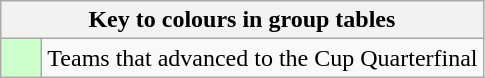<table class="wikitable" style="text-align: center;">
<tr>
<th colspan=2>Key to colours in group tables</th>
</tr>
<tr>
<td style="background:#cfc; width:20px;"></td>
<td align=left>Teams that advanced to the Cup Quarterfinal</td>
</tr>
</table>
